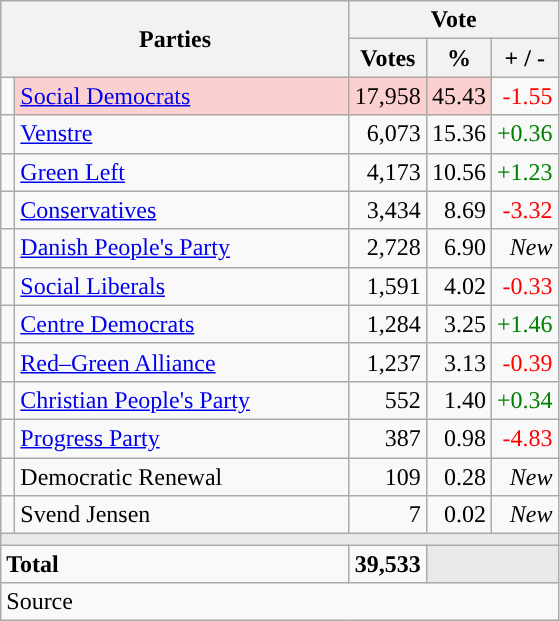<table class="wikitable" style="text-align:right;">
<tr>
<th style="text-align:centre;" rowspan="2" colspan="2" width="225">Parties</th>
<th colspan="3">Vote</th>
</tr>
<tr>
<th width="15">Votes</th>
<th width="15">%</th>
<th width="15">+ / -</th>
</tr>
<tr>
<td width="2" style="color:inherit;background:"></td>
<td bgcolor=#fbd0ce  align="left"><a href='#'>Social Democrats</a></td>
<td bgcolor=#fbd0ce>17,958</td>
<td bgcolor=#fbd0ce>45.43</td>
<td style=color:red;>-1.55</td>
</tr>
<tr>
<td width="2" style="color:inherit;background:"></td>
<td align="left"><a href='#'>Venstre</a></td>
<td>6,073</td>
<td>15.36</td>
<td style=color:green;>+0.36</td>
</tr>
<tr>
<td width="2" style="color:inherit;background:"></td>
<td align="left"><a href='#'>Green Left</a></td>
<td>4,173</td>
<td>10.56</td>
<td style=color:green;>+1.23</td>
</tr>
<tr>
<td width="2" style="color:inherit;background:"></td>
<td align="left"><a href='#'>Conservatives</a></td>
<td>3,434</td>
<td>8.69</td>
<td style=color:red;>-3.32</td>
</tr>
<tr>
<td width="2" style="color:inherit;background:"></td>
<td align="left"><a href='#'>Danish People's Party</a></td>
<td>2,728</td>
<td>6.90</td>
<td><em>New</em></td>
</tr>
<tr>
<td width="2" style="color:inherit;background:"></td>
<td align="left"><a href='#'>Social Liberals</a></td>
<td>1,591</td>
<td>4.02</td>
<td style=color:red;>-0.33</td>
</tr>
<tr>
<td width="2" style="color:inherit;background:"></td>
<td align="left"><a href='#'>Centre Democrats</a></td>
<td>1,284</td>
<td>3.25</td>
<td style=color:green;>+1.46</td>
</tr>
<tr>
<td width="2" style="color:inherit;background:"></td>
<td align="left"><a href='#'>Red–Green Alliance</a></td>
<td>1,237</td>
<td>3.13</td>
<td style=color:red;>-0.39</td>
</tr>
<tr>
<td width="2" style="color:inherit;background:"></td>
<td align="left"><a href='#'>Christian People's Party</a></td>
<td>552</td>
<td>1.40</td>
<td style=color:green;>+0.34</td>
</tr>
<tr>
<td width="2" style="color:inherit;background:"></td>
<td align="left"><a href='#'>Progress Party</a></td>
<td>387</td>
<td>0.98</td>
<td style=color:red;>-4.83</td>
</tr>
<tr>
<td width="2" style="color:inherit;background:"></td>
<td align="left">Democratic Renewal</td>
<td>109</td>
<td>0.28</td>
<td><em>New</em></td>
</tr>
<tr>
<td width="2" style="color:inherit;background:"></td>
<td align="left">Svend Jensen</td>
<td>7</td>
<td>0.02</td>
<td><em>New</em></td>
</tr>
<tr>
<td colspan="7" bgcolor="#E9E9E9"></td>
</tr>
<tr>
<td align="left" colspan="2"><strong>Total</strong></td>
<td><strong>39,533</strong></td>
<td bgcolor="#E9E9E9" colspan="2"></td>
</tr>
<tr>
<td align="left" colspan="6">Source</td>
</tr>
</table>
